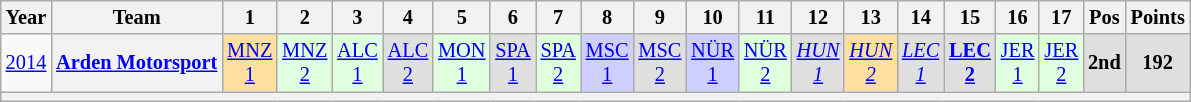<table class="wikitable" style="text-align:center; font-size:85%">
<tr>
<th>Year</th>
<th>Team</th>
<th>1</th>
<th>2</th>
<th>3</th>
<th>4</th>
<th>5</th>
<th>6</th>
<th>7</th>
<th>8</th>
<th>9</th>
<th>10</th>
<th>11</th>
<th>12</th>
<th>13</th>
<th>14</th>
<th>15</th>
<th>16</th>
<th>17</th>
<th>Pos</th>
<th>Points</th>
</tr>
<tr>
<td id=2014R><a href='#'>2014</a></td>
<th nowrap><a href='#'>Arden Motorsport</a></th>
<td style="background:#FFDF9F;"><a href='#'>MNZ<br>1</a><br></td>
<td style="background:#DFFFDF;"><a href='#'>MNZ<br>2</a><br></td>
<td style="background:#DFFFDF;"><a href='#'>ALC<br>1</a><br></td>
<td style="background:#DFDFDF;"><a href='#'>ALC<br>2</a><br></td>
<td style="background:#DFFFDF;"><a href='#'>MON<br>1</a><br></td>
<td style="background:#DFDFDF;"><a href='#'>SPA<br>1</a><br></td>
<td style="background:#DFFFDF;"><a href='#'>SPA<br>2</a><br></td>
<td style="background:#CFCFFF;"><a href='#'>MSC<br>1</a><br></td>
<td style="background:#DFDFDF;"><a href='#'>MSC<br>2</a><br></td>
<td style="background:#CFCFFF;"><a href='#'>NÜR<br>1</a><br></td>
<td style="background:#DFFFDF;"><a href='#'>NÜR<br>2</a><br></td>
<td style="background:#DFDFDF;"><em><a href='#'>HUN<br>1</a></em><br></td>
<td style="background:#FFDF9F;"><em><a href='#'>HUN<br>2</a></em><br></td>
<td style="background:#DFDFDF;"><em><a href='#'>LEC<br>1</a></em><br></td>
<td style="background:#DFDFDF;"><strong><a href='#'>LEC<br>2</a></strong><br></td>
<td style="background:#DFFFDF;"><a href='#'>JER<br>1</a><br></td>
<td style="background:#DFFFDF;"><a href='#'>JER<br>2</a><br></td>
<th style="background:#DFDFDF;">2nd</th>
<th style="background:#DFDFDF;">192</th>
</tr>
<tr>
<th colspan="21"></th>
</tr>
</table>
